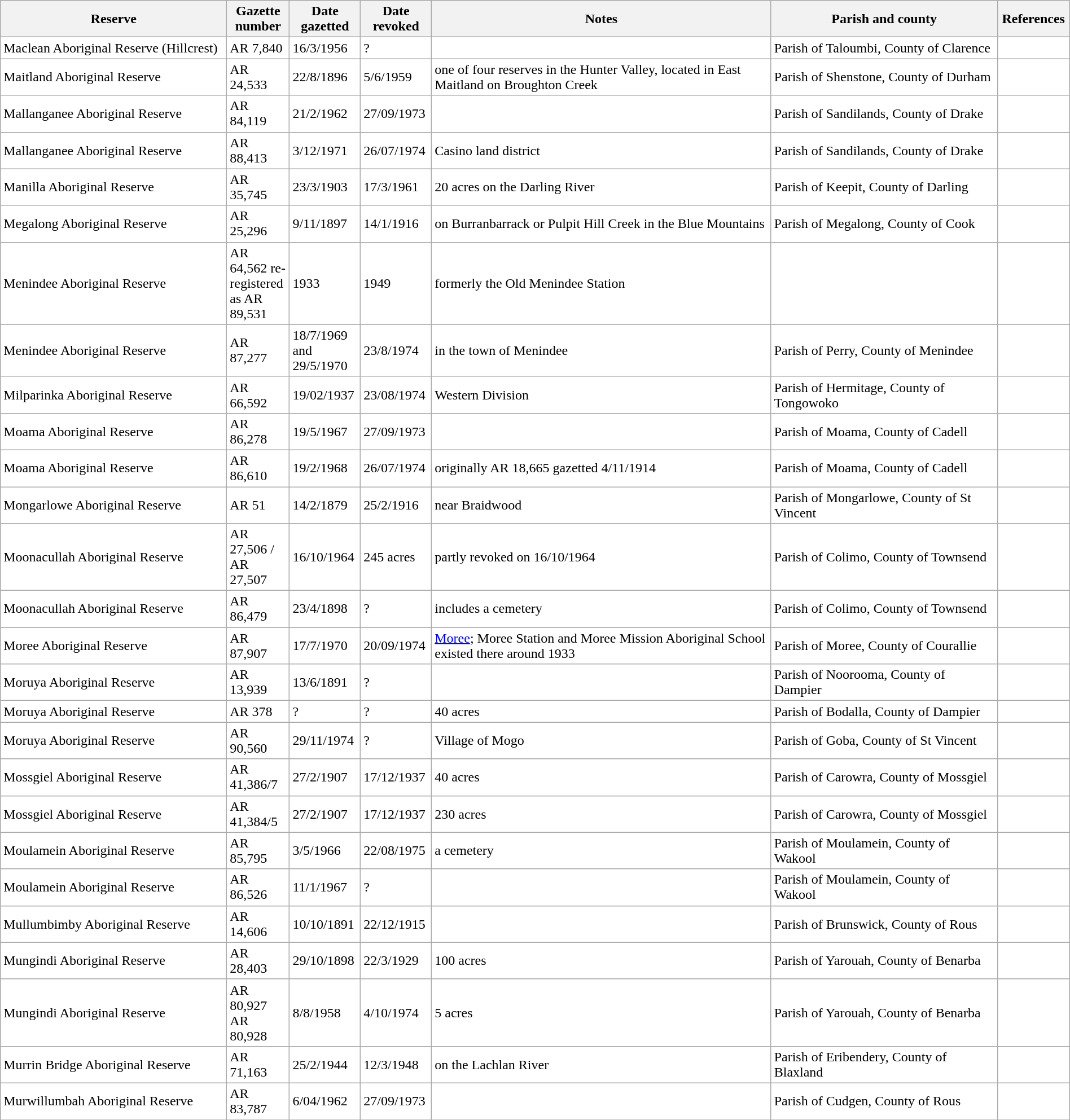<table class="wikitable" style="width:100%; background:#fff;">
<tr>
<th scope="col" style="width:20%;">Reserve</th>
<th scope="col" style="width:5%;">Gazette number</th>
<th scope="col" style="width:5%;">Date gazetted</th>
<th scope="col" style="width:5%;">Date revoked</th>
<th scope="col" class="unsortable" style="width: 30%">Notes</th>
<th scope="col" class="unsortable" style="width: 20%">Parish and county</th>
<th scope="col" class="unsortable" style="width: 5%">References</th>
</tr>
<tr>
<td>Maclean Aboriginal Reserve (Hillcrest)</td>
<td>AR 7,840</td>
<td>16/3/1956</td>
<td>?</td>
<td></td>
<td>Parish of Taloumbi, County of Clarence</td>
<td></td>
</tr>
<tr>
<td>Maitland Aboriginal Reserve</td>
<td>AR 24,533</td>
<td>22/8/1896</td>
<td>5/6/1959</td>
<td>one of four reserves in the Hunter Valley, located in East Maitland on Broughton Creek</td>
<td>Parish of Shenstone, County of Durham</td>
<td></td>
</tr>
<tr>
<td>Mallanganee Aboriginal Reserve</td>
<td>AR 84,119</td>
<td>21/2/1962</td>
<td>27/09/1973</td>
<td></td>
<td>Parish of Sandilands, County of Drake</td>
<td></td>
</tr>
<tr>
<td>Mallanganee Aboriginal Reserve</td>
<td>AR 88,413</td>
<td>3/12/1971</td>
<td>26/07/1974</td>
<td>Casino land district</td>
<td>Parish of Sandilands, County of Drake</td>
<td></td>
</tr>
<tr>
<td>Manilla Aboriginal Reserve</td>
<td>AR 35,745</td>
<td>23/3/1903</td>
<td>17/3/1961</td>
<td>20 acres on the Darling River</td>
<td>Parish of Keepit, County of Darling</td>
<td></td>
</tr>
<tr>
<td>Megalong Aboriginal Reserve</td>
<td>AR 25,296</td>
<td>9/11/1897</td>
<td>14/1/1916</td>
<td>on Burranbarrack or Pulpit Hill Creek in the Blue Mountains</td>
<td>Parish of Megalong,  County of Cook</td>
<td></td>
</tr>
<tr>
<td>Menindee Aboriginal Reserve</td>
<td>AR 64,562  re-registered as AR 89,531</td>
<td>1933</td>
<td>1949</td>
<td>formerly the Old Menindee Station</td>
<td></td>
<td></td>
</tr>
<tr>
<td>Menindee Aboriginal Reserve</td>
<td>AR 87,277</td>
<td>18/7/1969 and 29/5/1970</td>
<td>23/8/1974</td>
<td>in the town of Menindee</td>
<td>Parish of Perry, County of Menindee</td>
<td></td>
</tr>
<tr>
<td>Milparinka Aboriginal Reserve</td>
<td>AR 66,592</td>
<td>19/02/1937</td>
<td>23/08/1974</td>
<td>Western Division</td>
<td>Parish of Hermitage, County of Tongowoko</td>
<td></td>
</tr>
<tr>
<td>Moama Aboriginal Reserve</td>
<td>AR 86,278</td>
<td>19/5/1967</td>
<td>27/09/1973</td>
<td></td>
<td>Parish of Moama, County of Cadell</td>
<td></td>
</tr>
<tr>
<td>Moama Aboriginal Reserve</td>
<td>AR 86,610</td>
<td>19/2/1968</td>
<td>26/07/1974</td>
<td>originally AR 18,665 gazetted 4/11/1914</td>
<td>Parish of Moama, County of Cadell</td>
<td></td>
</tr>
<tr>
<td>Mongarlowe  Aboriginal  Reserve</td>
<td>AR 51</td>
<td>14/2/1879</td>
<td>25/2/1916</td>
<td>near Braidwood</td>
<td>Parish of Mongarlowe, County of St Vincent</td>
<td></td>
</tr>
<tr>
<td>Moonacullah Aboriginal Reserve</td>
<td>AR 27,506 / AR 27,507</td>
<td>16/10/1964</td>
<td>245 acres</td>
<td>partly revoked on 16/10/1964</td>
<td>Parish of Colimo, County of Townsend</td>
<td></td>
</tr>
<tr>
<td>Moonacullah Aboriginal Reserve</td>
<td>AR 86,479</td>
<td>23/4/1898</td>
<td>?</td>
<td>includes a cemetery</td>
<td>Parish of Colimo, County of Townsend</td>
<td></td>
</tr>
<tr>
<td>Moree Aboriginal Reserve</td>
<td>AR 87,907</td>
<td>17/7/1970</td>
<td>20/09/1974</td>
<td><a href='#'>Moree</a>; Moree Station and Moree Mission Aboriginal School existed there around 1933</td>
<td>Parish  of  Moree, County of Courallie</td>
<td></td>
</tr>
<tr>
<td>Moruya Aboriginal Reserve</td>
<td>AR 13,939</td>
<td>13/6/1891</td>
<td>?</td>
<td></td>
<td>Parish of Noorooma, County of Dampier</td>
<td></td>
</tr>
<tr>
<td>Moruya Aboriginal Reserve</td>
<td>AR 378</td>
<td>?</td>
<td>?</td>
<td>40 acres</td>
<td>Parish of Bodalla, County of Dampier</td>
<td></td>
</tr>
<tr>
<td>Moruya Aboriginal Reserve</td>
<td>AR 90,560</td>
<td>29/11/1974</td>
<td>?</td>
<td>Village of Mogo</td>
<td>Parish of Goba, County of St Vincent</td>
<td></td>
</tr>
<tr>
<td>Mossgiel Aboriginal Reserve</td>
<td>AR 41,386/7</td>
<td>27/2/1907</td>
<td>17/12/1937</td>
<td>40 acres</td>
<td>Parish of Carowra, County of Mossgiel</td>
<td></td>
</tr>
<tr>
<td>Mossgiel Aboriginal Reserve</td>
<td>AR 41,384/5</td>
<td>27/2/1907</td>
<td>17/12/1937</td>
<td>230 acres</td>
<td>Parish of Carowra, County of Mossgiel</td>
<td></td>
</tr>
<tr>
<td>Moulamein Aboriginal Reserve</td>
<td>AR 85,795</td>
<td>3/5/1966</td>
<td>22/08/1975</td>
<td>a cemetery</td>
<td>Parish of Moulamein, County of Wakool</td>
<td></td>
</tr>
<tr>
<td>Moulamein Aboriginal Reserve</td>
<td>AR 86,526</td>
<td>11/1/1967</td>
<td>?</td>
<td></td>
<td>Parish of Moulamein, County of Wakool</td>
<td></td>
</tr>
<tr>
<td>Mullumbimby Aboriginal Reserve</td>
<td>AR 14,606</td>
<td>10/10/1891</td>
<td>22/12/1915</td>
<td></td>
<td>Parish of Brunswick, County of Rous</td>
<td></td>
</tr>
<tr>
<td>Mungindi Aboriginal Reserve</td>
<td>AR 28,403</td>
<td>29/10/1898</td>
<td>22/3/1929</td>
<td>100 acres</td>
<td>Parish of Yarouah, County of Benarba</td>
<td></td>
</tr>
<tr>
<td>Mungindi Aboriginal Reserve</td>
<td>AR 80,927<br>AR 80,928</td>
<td>8/8/1958</td>
<td>4/10/1974</td>
<td>5 acres</td>
<td>Parish of Yarouah, County of Benarba</td>
<td></td>
</tr>
<tr>
<td>Murrin Bridge Aboriginal Reserve</td>
<td>AR 71,163</td>
<td>25/2/1944</td>
<td>12/3/1948</td>
<td>on the Lachlan River</td>
<td>Parish of Eribendery, County of Blaxland</td>
<td></td>
</tr>
<tr>
<td>Murwillumbah Aboriginal Reserve</td>
<td>AR 83,787</td>
<td>6/04/1962</td>
<td>27/09/1973</td>
<td></td>
<td>Parish of Cudgen, County of Rous</td>
<td></td>
</tr>
<tr>
</tr>
</table>
